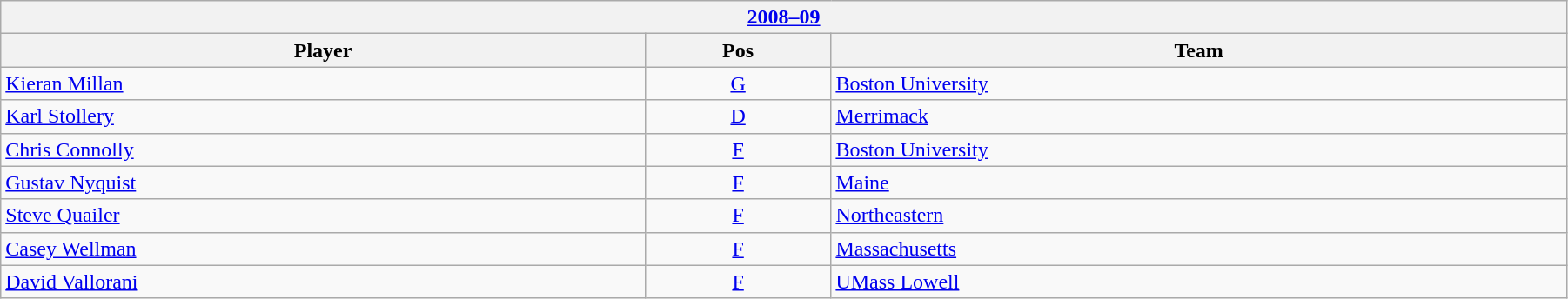<table class="wikitable" width=95%>
<tr>
<th colspan=3><a href='#'>2008–09</a></th>
</tr>
<tr>
<th>Player</th>
<th>Pos</th>
<th>Team</th>
</tr>
<tr>
<td><a href='#'>Kieran Millan</a></td>
<td align=center><a href='#'>G</a></td>
<td><a href='#'>Boston University</a></td>
</tr>
<tr>
<td><a href='#'>Karl Stollery</a></td>
<td align=center><a href='#'>D</a></td>
<td><a href='#'>Merrimack</a></td>
</tr>
<tr>
<td><a href='#'>Chris Connolly</a></td>
<td align=center><a href='#'>F</a></td>
<td><a href='#'>Boston University</a></td>
</tr>
<tr>
<td><a href='#'>Gustav Nyquist</a></td>
<td align=center><a href='#'>F</a></td>
<td><a href='#'>Maine</a></td>
</tr>
<tr>
<td><a href='#'>Steve Quailer</a></td>
<td align=center><a href='#'>F</a></td>
<td><a href='#'>Northeastern</a></td>
</tr>
<tr>
<td><a href='#'>Casey Wellman</a></td>
<td align=center><a href='#'>F</a></td>
<td><a href='#'>Massachusetts</a></td>
</tr>
<tr>
<td><a href='#'>David Vallorani</a></td>
<td align=center><a href='#'>F</a></td>
<td><a href='#'>UMass Lowell</a></td>
</tr>
</table>
